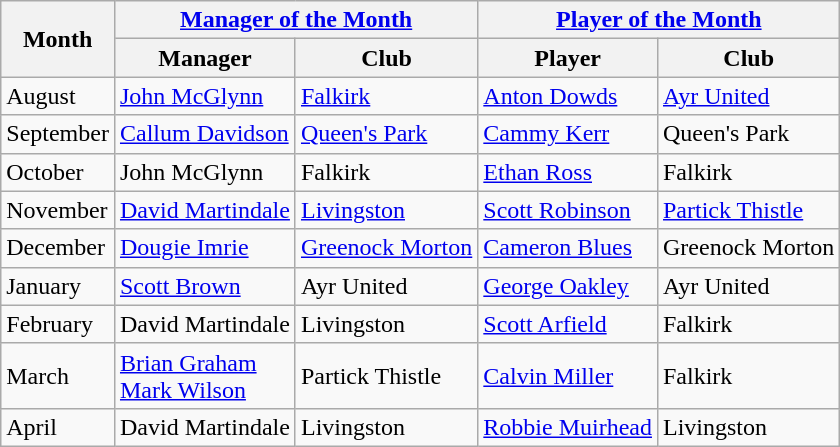<table class="wikitable">
<tr>
<th rowspan="2">Month</th>
<th colspan="2"><a href='#'>Manager of the Month</a></th>
<th colspan="2"><a href='#'>Player of the Month</a></th>
</tr>
<tr>
<th>Manager</th>
<th>Club</th>
<th>Player</th>
<th>Club</th>
</tr>
<tr>
<td>August</td>
<td> <a href='#'>John McGlynn</a></td>
<td><a href='#'>Falkirk</a></td>
<td> <a href='#'>Anton Dowds</a></td>
<td><a href='#'>Ayr United</a></td>
</tr>
<tr>
<td>September</td>
<td> <a href='#'>Callum Davidson</a></td>
<td><a href='#'>Queen's Park</a></td>
<td> <a href='#'>Cammy Kerr</a></td>
<td>Queen's Park</td>
</tr>
<tr>
<td>October</td>
<td> John McGlynn</td>
<td>Falkirk</td>
<td> <a href='#'>Ethan Ross</a></td>
<td>Falkirk</td>
</tr>
<tr>
<td>November</td>
<td> <a href='#'>David Martindale</a></td>
<td><a href='#'>Livingston</a></td>
<td> <a href='#'>Scott Robinson</a></td>
<td><a href='#'>Partick Thistle</a></td>
</tr>
<tr>
<td>December</td>
<td> <a href='#'>Dougie Imrie</a></td>
<td><a href='#'>Greenock Morton</a></td>
<td> <a href='#'>Cameron Blues</a></td>
<td>Greenock Morton</td>
</tr>
<tr>
<td>January</td>
<td> <a href='#'>Scott Brown</a></td>
<td>Ayr United</td>
<td> <a href='#'>George Oakley</a></td>
<td>Ayr United</td>
</tr>
<tr>
<td>February</td>
<td> David Martindale</td>
<td>Livingston</td>
<td> <a href='#'>Scott Arfield</a></td>
<td>Falkirk</td>
</tr>
<tr>
<td>March</td>
<td> <a href='#'>Brian Graham</a><br> <a href='#'>Mark Wilson</a></td>
<td>Partick Thistle</td>
<td> <a href='#'>Calvin Miller</a></td>
<td>Falkirk</td>
</tr>
<tr>
<td>April</td>
<td> David Martindale</td>
<td>Livingston</td>
<td> <a href='#'>Robbie Muirhead</a></td>
<td>Livingston</td>
</tr>
</table>
